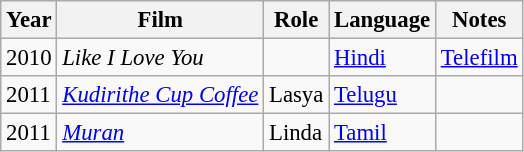<table class="wikitable" style="font-size:95%;">
<tr>
<th>Year</th>
<th>Film</th>
<th>Role</th>
<th>Language</th>
<th>Notes</th>
</tr>
<tr>
<td>2010</td>
<td><em>Like I Love You</em></td>
<td></td>
<td><a href='#'>Hindi</a></td>
<td><a href='#'>Telefilm</a></td>
</tr>
<tr>
<td>2011</td>
<td><em><a href='#'>Kudirithe Cup Coffee</a></em></td>
<td>Lasya</td>
<td><a href='#'>Telugu</a></td>
<td></td>
</tr>
<tr>
<td>2011</td>
<td><em><a href='#'>Muran</a></em></td>
<td>Linda</td>
<td><a href='#'>Tamil</a></td>
<td></td>
</tr>
</table>
